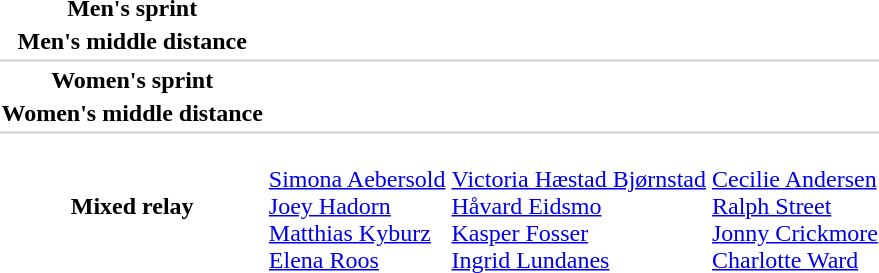<table>
<tr>
<th scope="row">Men's sprint</th>
<td></td>
<td></td>
<td></td>
</tr>
<tr>
<th scope="row">Men's middle distance</th>
<td></td>
<td></td>
<td></td>
</tr>
<tr bgcolor=#DDDDDD>
<td colspan=4></td>
</tr>
<tr>
<th scope="row">Women's sprint</th>
<td></td>
<td></td>
<td></td>
</tr>
<tr>
<th scope="row">Women's middle distance</th>
<td></td>
<td></td>
<td></td>
</tr>
<tr bgcolor=#DDDDDD>
<td colspan=4></td>
</tr>
<tr>
<th scope="row">Mixed relay</th>
<td><br><a href='#'>Simona Aebersold</a><br><a href='#'>Joey Hadorn</a><br><a href='#'>Matthias Kyburz</a><br><a href='#'>Elena Roos</a></td>
<td><br><a href='#'>Victoria Hæstad Bjørnstad</a><br><a href='#'>Håvard Eidsmo</a><br><a href='#'>Kasper Fosser</a><br><a href='#'>Ingrid Lundanes</a></td>
<td><br><a href='#'>Cecilie Andersen</a><br><a href='#'>Ralph Street</a><br><a href='#'>Jonny Crickmore</a><br><a href='#'>Charlotte Ward</a></td>
</tr>
</table>
